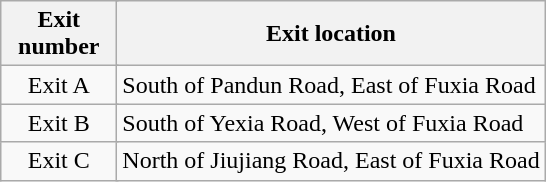<table class="wikitable">
<tr>
<th colspan="2" style="width:70px">Exit number</th>
<th>Exit location</th>
</tr>
<tr>
<td colspan="2" align="center">Exit A</td>
<td>South of Pandun Road, East of Fuxia Road</td>
</tr>
<tr>
<td colspan="2" align="center">Exit B</td>
<td>South of Yexia Road, West of Fuxia Road</td>
</tr>
<tr>
<td colspan="2" align="center">Exit C</td>
<td>North of Jiujiang Road, East of Fuxia Road</td>
</tr>
</table>
